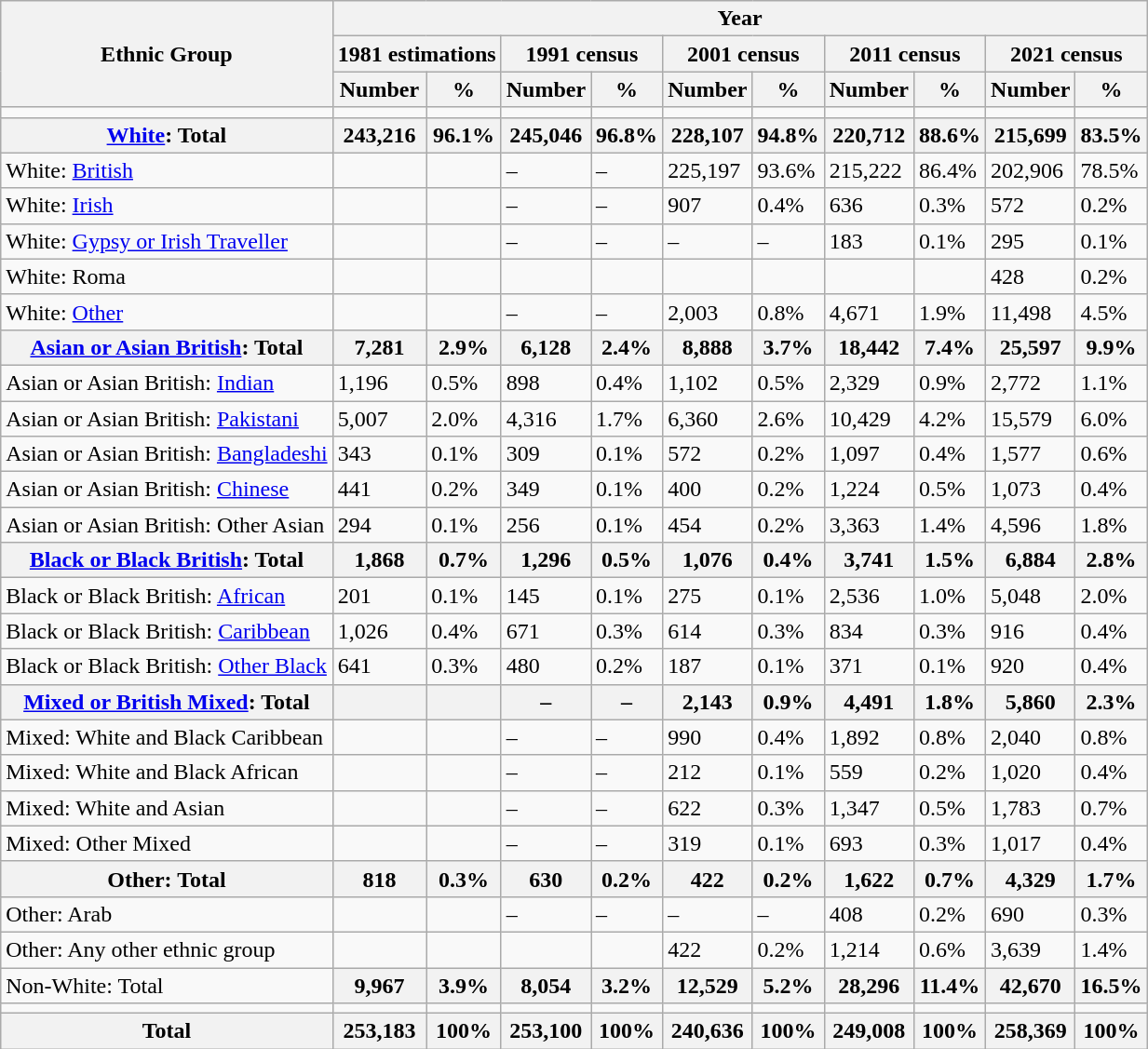<table class="wikitable sortable mw-collapsible mw-collapsed wiki table">
<tr>
<th rowspan="3">Ethnic Group</th>
<th colspan="10">Year</th>
</tr>
<tr>
<th colspan="2">1981 estimations</th>
<th colspan="2">1991 census</th>
<th colspan="2">2001 census</th>
<th colspan="2">2011 census</th>
<th colspan="2">2021 census</th>
</tr>
<tr>
<th>Number</th>
<th>%</th>
<th>Number</th>
<th>%</th>
<th>Number</th>
<th>%</th>
<th>Number</th>
<th>%</th>
<th>Number</th>
<th>%</th>
</tr>
<tr>
<td></td>
<td></td>
<td></td>
<td></td>
<td></td>
<td></td>
<td></td>
<td></td>
<td></td>
<td></td>
<td></td>
</tr>
<tr>
<th><a href='#'>White</a>: Total</th>
<th>243,216</th>
<th>96.1%</th>
<th>245,046</th>
<th>96.8%</th>
<th>228,107</th>
<th>94.8%</th>
<th>220,712</th>
<th>88.6%</th>
<th>215,699</th>
<th>83.5%</th>
</tr>
<tr>
<td>White: <a href='#'>British</a></td>
<td></td>
<td></td>
<td>–</td>
<td>–</td>
<td>225,197</td>
<td>93.6%</td>
<td>215,222</td>
<td>86.4%</td>
<td>202,906</td>
<td>78.5%</td>
</tr>
<tr>
<td>White: <a href='#'>Irish</a></td>
<td></td>
<td></td>
<td>–</td>
<td>–</td>
<td>907</td>
<td>0.4%</td>
<td>636</td>
<td>0.3%</td>
<td>572</td>
<td>0.2%</td>
</tr>
<tr>
<td>White: <a href='#'>Gypsy or Irish Traveller</a></td>
<td></td>
<td></td>
<td>–</td>
<td>–</td>
<td>–</td>
<td>–</td>
<td>183</td>
<td>0.1%</td>
<td>295</td>
<td>0.1%</td>
</tr>
<tr>
<td>White: Roma</td>
<td></td>
<td></td>
<td></td>
<td></td>
<td></td>
<td></td>
<td></td>
<td></td>
<td>428</td>
<td>0.2%</td>
</tr>
<tr>
<td>White: <a href='#'>Other</a></td>
<td></td>
<td></td>
<td>–</td>
<td>–</td>
<td>2,003</td>
<td>0.8%</td>
<td>4,671</td>
<td>1.9%</td>
<td>11,498</td>
<td>4.5%</td>
</tr>
<tr>
<th><a href='#'>Asian or Asian British</a>: Total</th>
<th>7,281</th>
<th>2.9%</th>
<th>6,128</th>
<th>2.4%</th>
<th>8,888</th>
<th>3.7%</th>
<th>18,442</th>
<th>7.4%</th>
<th>25,597</th>
<th>9.9%</th>
</tr>
<tr>
<td>Asian or Asian British: <a href='#'>Indian</a></td>
<td>1,196</td>
<td>0.5%</td>
<td>898</td>
<td>0.4%</td>
<td>1,102</td>
<td>0.5%</td>
<td>2,329</td>
<td>0.9%</td>
<td>2,772</td>
<td>1.1%</td>
</tr>
<tr>
<td>Asian or Asian British: <a href='#'>Pakistani</a></td>
<td>5,007</td>
<td>2.0%</td>
<td>4,316</td>
<td>1.7%</td>
<td>6,360</td>
<td>2.6%</td>
<td>10,429</td>
<td>4.2%</td>
<td>15,579</td>
<td>6.0%</td>
</tr>
<tr>
<td>Asian or Asian British: <a href='#'>Bangladeshi</a></td>
<td>343</td>
<td>0.1%</td>
<td>309</td>
<td>0.1%</td>
<td>572</td>
<td>0.2%</td>
<td>1,097</td>
<td>0.4%</td>
<td>1,577</td>
<td>0.6%</td>
</tr>
<tr>
<td>Asian or Asian British: <a href='#'>Chinese</a></td>
<td>441</td>
<td>0.2%</td>
<td>349</td>
<td>0.1%</td>
<td>400</td>
<td>0.2%</td>
<td>1,224</td>
<td>0.5%</td>
<td>1,073</td>
<td>0.4%</td>
</tr>
<tr>
<td>Asian or Asian British: Other Asian</td>
<td>294</td>
<td>0.1%</td>
<td>256</td>
<td>0.1%</td>
<td>454</td>
<td>0.2%</td>
<td>3,363</td>
<td>1.4%</td>
<td>4,596</td>
<td>1.8%</td>
</tr>
<tr>
<th><a href='#'>Black or Black British</a>: Total</th>
<th>1,868</th>
<th>0.7%</th>
<th>1,296</th>
<th>0.5%</th>
<th>1,076</th>
<th>0.4%</th>
<th>3,741</th>
<th>1.5%</th>
<th>6,884</th>
<th>2.8%</th>
</tr>
<tr>
<td>Black or Black British: <a href='#'>African</a></td>
<td>201</td>
<td>0.1%</td>
<td>145</td>
<td>0.1%</td>
<td>275</td>
<td>0.1%</td>
<td>2,536</td>
<td>1.0%</td>
<td>5,048</td>
<td>2.0%</td>
</tr>
<tr>
<td>Black or Black British: <a href='#'>Caribbean</a></td>
<td>1,026</td>
<td>0.4%</td>
<td>671</td>
<td>0.3%</td>
<td>614</td>
<td>0.3%</td>
<td>834</td>
<td>0.3%</td>
<td>916</td>
<td>0.4%</td>
</tr>
<tr>
<td>Black or Black British: <a href='#'>Other Black</a></td>
<td>641</td>
<td>0.3%</td>
<td>480</td>
<td>0.2%</td>
<td>187</td>
<td>0.1%</td>
<td>371</td>
<td>0.1%</td>
<td>920</td>
<td>0.4%</td>
</tr>
<tr>
<th><a href='#'>Mixed or British Mixed</a>: Total</th>
<th></th>
<th></th>
<th>–</th>
<th>–</th>
<th>2,143</th>
<th>0.9%</th>
<th>4,491</th>
<th>1.8%</th>
<th>5,860</th>
<th>2.3%</th>
</tr>
<tr>
<td>Mixed: White and Black Caribbean</td>
<td></td>
<td></td>
<td>–</td>
<td>–</td>
<td>990</td>
<td>0.4%</td>
<td>1,892</td>
<td>0.8%</td>
<td>2,040</td>
<td>0.8%</td>
</tr>
<tr>
<td>Mixed: White and Black African</td>
<td></td>
<td></td>
<td>–</td>
<td>–</td>
<td>212</td>
<td>0.1%</td>
<td>559</td>
<td>0.2%</td>
<td>1,020</td>
<td>0.4%</td>
</tr>
<tr>
<td>Mixed: White and Asian</td>
<td></td>
<td></td>
<td>–</td>
<td>–</td>
<td>622</td>
<td>0.3%</td>
<td>1,347</td>
<td>0.5%</td>
<td>1,783</td>
<td>0.7%</td>
</tr>
<tr>
<td>Mixed: Other Mixed</td>
<td></td>
<td></td>
<td>–</td>
<td>–</td>
<td>319</td>
<td>0.1%</td>
<td>693</td>
<td>0.3%</td>
<td>1,017</td>
<td>0.4%</td>
</tr>
<tr>
<th>Other: Total</th>
<th>818</th>
<th>0.3%</th>
<th>630</th>
<th>0.2%</th>
<th>422</th>
<th>0.2%</th>
<th>1,622</th>
<th>0.7%</th>
<th>4,329</th>
<th>1.7%</th>
</tr>
<tr>
<td>Other: Arab</td>
<td></td>
<td></td>
<td>–</td>
<td>–</td>
<td>–</td>
<td>–</td>
<td>408</td>
<td>0.2%</td>
<td>690</td>
<td>0.3%</td>
</tr>
<tr>
<td>Other: Any other ethnic group</td>
<td></td>
<td></td>
<td></td>
<td></td>
<td>422</td>
<td>0.2%</td>
<td>1,214</td>
<td>0.6%</td>
<td>3,639</td>
<td>1.4%</td>
</tr>
<tr>
<td>Non-White: Total</td>
<th>9,967</th>
<th>3.9%</th>
<th>8,054</th>
<th>3.2%</th>
<th>12,529</th>
<th>5.2%</th>
<th>28,296</th>
<th>11.4%</th>
<th>42,670</th>
<th>16.5%</th>
</tr>
<tr>
<td></td>
<td></td>
<td></td>
<td></td>
<td></td>
<td></td>
<td></td>
<td></td>
<td></td>
<td></td>
<td></td>
</tr>
<tr>
<th>Total</th>
<th>253,183</th>
<th>100%</th>
<th>253,100</th>
<th>100%</th>
<th>240,636</th>
<th>100%</th>
<th>249,008</th>
<th>100%</th>
<th>258,369</th>
<th>100%</th>
</tr>
</table>
